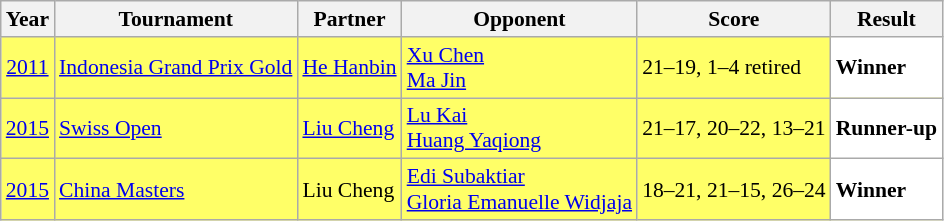<table class="sortable wikitable" style="font-size: 90%;">
<tr>
<th>Year</th>
<th>Tournament</th>
<th>Partner</th>
<th>Opponent</th>
<th>Score</th>
<th>Result</th>
</tr>
<tr style="background:#FFFF67">
<td align="center"><a href='#'>2011</a></td>
<td align="left"><a href='#'>Indonesia Grand Prix Gold</a></td>
<td align="left"> <a href='#'>He Hanbin</a></td>
<td align="left"> <a href='#'>Xu Chen</a> <br>  <a href='#'>Ma Jin</a></td>
<td align="left">21–19, 1–4 retired</td>
<td style="text-align:left; background:white"> <strong>Winner</strong></td>
</tr>
<tr style="background:#FFFF67">
<td align="center"><a href='#'>2015</a></td>
<td align="left"><a href='#'>Swiss Open</a></td>
<td align="left"> <a href='#'>Liu Cheng</a></td>
<td align="left"> <a href='#'>Lu Kai</a> <br>  <a href='#'>Huang Yaqiong</a></td>
<td align="left">21–17, 20–22, 13–21</td>
<td style="text-align:left; background:white"> <strong>Runner-up</strong></td>
</tr>
<tr style="background:#FFFF67">
<td align="center"><a href='#'>2015</a></td>
<td align="left"><a href='#'>China Masters</a></td>
<td align="left"> Liu Cheng</td>
<td align="left"> <a href='#'>Edi Subaktiar</a> <br>  <a href='#'>Gloria Emanuelle Widjaja</a></td>
<td align="left">18–21, 21–15, 26–24</td>
<td style="text-align:left; background:white"> <strong>Winner</strong></td>
</tr>
</table>
